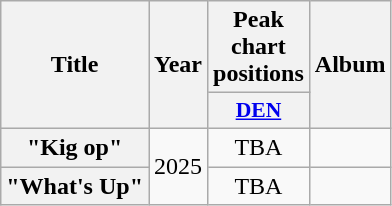<table class="wikitable plainrowheaders" style="text-align:center">
<tr>
<th scope="col" rowspan="2">Title</th>
<th scope="col" rowspan="2">Year</th>
<th scope="col" colspan="1">Peak chart positions</th>
<th scope="col" rowspan="2">Album</th>
</tr>
<tr>
<th scope="col" style="width:2.5em;font-size:90%;"><a href='#'>DEN</a></th>
</tr>
<tr>
<th scope="row">"Kig op"</th>
<td rowspan="2">2025</td>
<td>TBA</td>
<td></td>
</tr>
<tr>
<th scope="row">"What's Up"</th>
<td>TBA</td>
<td></td>
</tr>
</table>
